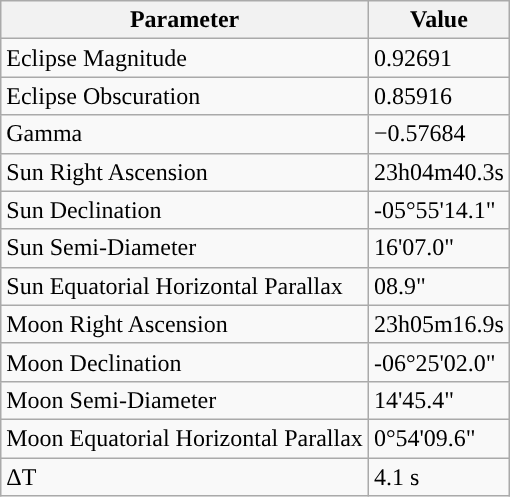<table class="wikitable">
<tr>
<th>Parameter</th>
<th>Value</th>
</tr>
<tr>
<td>Eclipse Magnitude</td>
<td>0.92691</td>
</tr>
<tr>
<td>Eclipse Obscuration</td>
<td>0.85916</td>
</tr>
<tr>
<td>Gamma</td>
<td>−0.57684</td>
</tr>
<tr>
<td>Sun Right Ascension</td>
<td>23h04m40.3s</td>
</tr>
<tr>
<td>Sun Declination</td>
<td>-05°55'14.1"</td>
</tr>
<tr>
<td>Sun Semi-Diameter</td>
<td>16'07.0"</td>
</tr>
<tr>
<td>Sun Equatorial Horizontal Parallax</td>
<td>08.9"</td>
</tr>
<tr>
<td>Moon Right Ascension</td>
<td>23h05m16.9s</td>
</tr>
<tr>
<td>Moon Declination</td>
<td>-06°25'02.0"</td>
</tr>
<tr>
<td>Moon Semi-Diameter</td>
<td>14'45.4"</td>
</tr>
<tr>
<td>Moon Equatorial Horizontal Parallax</td>
<td>0°54'09.6"</td>
</tr>
<tr>
<td>ΔT</td>
<td>4.1 s</td>
</tr>
</table>
